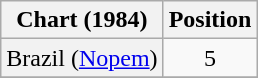<table class="wikitable sortable">
<tr>
<th>Chart (1984)</th>
<th>Position</th>
</tr>
<tr>
<td scope="row" style="background-color: #f2f2f2;">Brazil (<a href='#'>Nopem</a>)</td>
<td align="center">5</td>
</tr>
<tr>
</tr>
</table>
